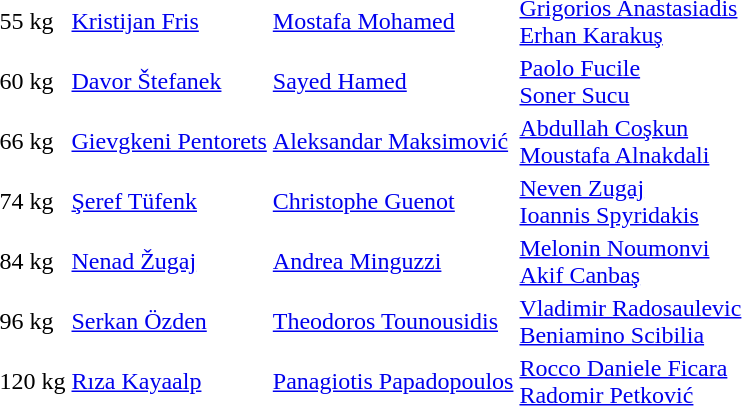<table>
<tr>
<td>55 kg</td>
<td> <a href='#'>Kristijan Fris</a></td>
<td> <a href='#'>Mostafa Mohamed</a></td>
<td> <a href='#'>Grigorios Anastasiadis</a> <br>  <a href='#'>Erhan Karakuş</a></td>
</tr>
<tr>
<td>60 kg</td>
<td> <a href='#'>Davor Štefanek</a></td>
<td> <a href='#'>Sayed Hamed</a></td>
<td> <a href='#'>Paolo Fucile</a> <br>  <a href='#'>Soner Sucu</a></td>
</tr>
<tr>
<td>66 kg</td>
<td> <a href='#'>Gievgkeni Pentorets</a></td>
<td> <a href='#'>Aleksandar Maksimović</a></td>
<td> <a href='#'>Abdullah Coşkun</a> <br>  <a href='#'>Moustafa Alnakdali</a></td>
</tr>
<tr>
<td>74 kg</td>
<td> <a href='#'>Şeref Tüfenk</a></td>
<td> <a href='#'>Christophe Guenot</a></td>
<td> <a href='#'>Neven Zugaj</a> <br>  <a href='#'>Ioannis Spyridakis</a></td>
</tr>
<tr>
<td>84 kg</td>
<td> <a href='#'>Nenad Žugaj</a></td>
<td> <a href='#'>Andrea Minguzzi</a></td>
<td> <a href='#'>Melonin Noumonvi</a> <br>  <a href='#'>Akif Canbaş</a></td>
</tr>
<tr>
<td>96 kg</td>
<td> <a href='#'>Serkan Özden</a></td>
<td> <a href='#'>Theodoros Tounousidis</a></td>
<td> <a href='#'>Vladimir Radosaulevic</a> <br>  <a href='#'>Beniamino Scibilia</a></td>
</tr>
<tr>
<td>120 kg</td>
<td> <a href='#'>Rıza Kayaalp</a></td>
<td> <a href='#'>Panagiotis Papadopoulos</a></td>
<td> <a href='#'>Rocco Daniele Ficara</a> <br>  <a href='#'>Radomir Petković</a></td>
</tr>
</table>
